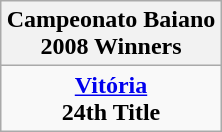<table class="wikitable" style="text-align: center; margin: 0 auto;">
<tr>
<th>Campeonato Baiano<br>2008 Winners</th>
</tr>
<tr>
<td><strong><a href='#'>Vitória</a></strong><br><strong>24th Title</strong></td>
</tr>
</table>
